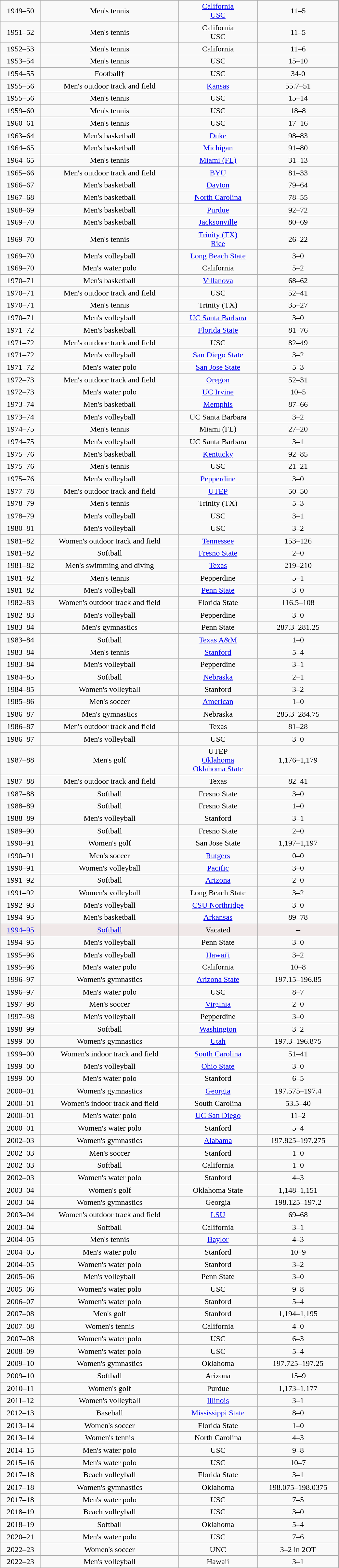<table class="wikitable sortable" width="55%">
<tr align="center">
</tr>
<tr align="center" bgcolor="">
<td>1949–50</td>
<td>Men's tennis</td>
<td><a href='#'>California</a><br><a href='#'>USC</a></td>
<td>11–5</td>
</tr>
<tr align="center" bgcolor="">
<td>1951–52</td>
<td>Men's tennis</td>
<td>California<br>USC</td>
<td>11–5</td>
</tr>
<tr align="center" bgcolor="">
<td>1952–53</td>
<td>Men's tennis</td>
<td>California</td>
<td>11–6</td>
</tr>
<tr align="center" bgcolor="">
<td>1953–54</td>
<td>Men's tennis</td>
<td>USC</td>
<td>15–10</td>
</tr>
<tr align="center" bgcolor="">
<td>1954–55</td>
<td>Football†</td>
<td>USC</td>
<td>34-0</td>
</tr>
<tr align="center" bgcolor="">
<td>1955–56</td>
<td>Men's outdoor track and field</td>
<td><a href='#'>Kansas</a></td>
<td>55.7–51</td>
</tr>
<tr align="center" bgcolor="">
<td>1955–56</td>
<td>Men's tennis</td>
<td>USC</td>
<td>15–14</td>
</tr>
<tr align="center" bgcolor="">
<td>1959–60</td>
<td>Men's tennis</td>
<td>USC</td>
<td>18–8</td>
</tr>
<tr align="center" bgcolor="">
<td>1960–61</td>
<td>Men's tennis</td>
<td>USC</td>
<td>17–16</td>
</tr>
<tr align="center" bgcolor="">
<td>1963–64</td>
<td>Men's basketball</td>
<td><a href='#'>Duke</a></td>
<td>98–83</td>
</tr>
<tr align="center" bgcolor="">
<td>1964–65</td>
<td>Men's basketball</td>
<td><a href='#'>Michigan</a></td>
<td>91–80</td>
</tr>
<tr align="center" bgcolor="">
<td>1964–65</td>
<td>Men's tennis</td>
<td><a href='#'>Miami (FL)</a></td>
<td>31–13</td>
</tr>
<tr align="center" bgcolor="">
<td>1965–66</td>
<td>Men's outdoor track and field</td>
<td><a href='#'>BYU</a></td>
<td>81–33</td>
</tr>
<tr align="center" bgcolor="">
<td>1966–67</td>
<td>Men's basketball</td>
<td><a href='#'>Dayton</a></td>
<td>79–64</td>
</tr>
<tr align="center" bgcolor="">
<td>1967–68</td>
<td>Men's basketball</td>
<td><a href='#'>North Carolina</a></td>
<td>78–55</td>
</tr>
<tr align="center" bgcolor="">
<td>1968–69</td>
<td>Men's basketball</td>
<td><a href='#'>Purdue</a></td>
<td>92–72</td>
</tr>
<tr align="center" bgcolor="">
<td>1969–70</td>
<td>Men's basketball</td>
<td><a href='#'>Jacksonville</a></td>
<td>80–69</td>
</tr>
<tr align="center" bgcolor="">
<td>1969–70</td>
<td>Men's tennis</td>
<td><a href='#'>Trinity (TX)</a><br><a href='#'>Rice</a></td>
<td>26–22</td>
</tr>
<tr align="center" bgcolor="">
<td>1969–70</td>
<td>Men's volleyball</td>
<td><a href='#'>Long Beach State</a></td>
<td>3–0</td>
</tr>
<tr align="center" bgcolor="">
<td>1969–70</td>
<td>Men's water polo</td>
<td>California</td>
<td>5–2</td>
</tr>
<tr align="center" bgcolor="">
<td>1970–71</td>
<td>Men's basketball</td>
<td><a href='#'>Villanova</a></td>
<td>68–62</td>
</tr>
<tr align="center" bgcolor="">
<td>1970–71</td>
<td>Men's outdoor track and field</td>
<td>USC</td>
<td>52–41</td>
</tr>
<tr align="center" bgcolor="">
<td>1970–71</td>
<td>Men's tennis</td>
<td>Trinity (TX)</td>
<td>35–27</td>
</tr>
<tr align="center" bgcolor="">
<td>1970–71</td>
<td>Men's volleyball</td>
<td><a href='#'>UC Santa Barbara</a></td>
<td>3–0</td>
</tr>
<tr align="center" bgcolor="">
<td>1971–72</td>
<td>Men's basketball</td>
<td><a href='#'>Florida State</a></td>
<td>81–76</td>
</tr>
<tr align="center" bgcolor="">
<td>1971–72</td>
<td>Men's outdoor track and field</td>
<td>USC</td>
<td>82–49</td>
</tr>
<tr align="center" bgcolor="">
<td>1971–72</td>
<td>Men's volleyball</td>
<td><a href='#'>San Diego State</a></td>
<td>3–2</td>
</tr>
<tr align="center" bgcolor="">
<td>1971–72</td>
<td>Men's water polo</td>
<td><a href='#'>San Jose State</a></td>
<td>5–3</td>
</tr>
<tr align="center" bgcolor="">
<td>1972–73</td>
<td>Men's outdoor track and field</td>
<td><a href='#'>Oregon</a></td>
<td>52–31</td>
</tr>
<tr align="center" bgcolor="">
<td>1972–73</td>
<td>Men's water polo</td>
<td><a href='#'>UC Irvine</a></td>
<td>10–5</td>
</tr>
<tr align="center" bgcolor="">
<td>1973–74</td>
<td>Men's basketball</td>
<td><a href='#'>Memphis</a></td>
<td>87–66</td>
</tr>
<tr align="center" bgcolor="">
<td>1973–74</td>
<td>Men's volleyball</td>
<td>UC Santa Barbara</td>
<td>3–2</td>
</tr>
<tr align="center" bgcolor="">
<td>1974–75</td>
<td>Men's tennis</td>
<td>Miami (FL)</td>
<td>27–20</td>
</tr>
<tr align="center" bgcolor="">
<td>1974–75</td>
<td>Men's volleyball</td>
<td>UC Santa Barbara</td>
<td>3–1</td>
</tr>
<tr align="center" bgcolor="">
<td>1975–76</td>
<td>Men's basketball</td>
<td><a href='#'>Kentucky</a></td>
<td>92–85</td>
</tr>
<tr align="center" bgcolor="">
<td>1975–76</td>
<td>Men's tennis</td>
<td>USC</td>
<td>21–21</td>
</tr>
<tr align="center" bgcolor="">
<td>1975–76</td>
<td>Men's volleyball</td>
<td><a href='#'>Pepperdine</a></td>
<td>3–0</td>
</tr>
<tr align="center" bgcolor="">
<td>1977–78</td>
<td>Men's outdoor track and field</td>
<td><a href='#'>UTEP</a></td>
<td>50–50</td>
</tr>
<tr align="center" bgcolor="">
<td>1978–79</td>
<td>Men's tennis</td>
<td>Trinity (TX)</td>
<td>5–3</td>
</tr>
<tr align="center" bgcolor="">
<td>1978–79</td>
<td>Men's volleyball</td>
<td>USC</td>
<td>3–1</td>
</tr>
<tr align="center" bgcolor="">
<td>1980–81</td>
<td>Men's volleyball</td>
<td>USC</td>
<td>3–2</td>
</tr>
<tr align="center" bgcolor="">
<td>1981–82</td>
<td>Women's outdoor track and field</td>
<td><a href='#'>Tennessee</a></td>
<td>153–126</td>
</tr>
<tr align="center" bgcolor="">
<td>1981–82</td>
<td>Softball</td>
<td><a href='#'>Fresno State</a></td>
<td>2–0</td>
</tr>
<tr align="center" bgcolor="">
<td>1981–82</td>
<td>Men's swimming and diving</td>
<td><a href='#'>Texas</a></td>
<td>219–210</td>
</tr>
<tr align="center" bgcolor="">
<td>1981–82</td>
<td>Men's tennis</td>
<td>Pepperdine</td>
<td>5–1</td>
</tr>
<tr align="center" bgcolor="">
<td>1981–82</td>
<td>Men's volleyball</td>
<td><a href='#'>Penn State</a></td>
<td>3–0</td>
</tr>
<tr align="center" bgcolor="">
<td>1982–83</td>
<td>Women's outdoor track and field</td>
<td>Florida State</td>
<td>116.5–108</td>
</tr>
<tr align="center" bgcolor="">
<td>1982–83</td>
<td>Men's volleyball</td>
<td>Pepperdine</td>
<td>3–0</td>
</tr>
<tr align="center" bgcolor="">
<td>1983–84</td>
<td>Men's gymnastics</td>
<td>Penn State</td>
<td>287.3–281.25</td>
</tr>
<tr align="center" bgcolor="">
<td>1983–84</td>
<td>Softball</td>
<td><a href='#'>Texas A&M</a></td>
<td>1–0</td>
</tr>
<tr align="center" bgcolor="">
<td>1983–84</td>
<td>Men's tennis</td>
<td><a href='#'>Stanford</a></td>
<td>5–4</td>
</tr>
<tr align="center" bgcolor="">
<td>1983–84</td>
<td>Men's volleyball</td>
<td>Pepperdine</td>
<td>3–1</td>
</tr>
<tr align="center" bgcolor="">
<td>1984–85</td>
<td>Softball</td>
<td><a href='#'>Nebraska</a></td>
<td>2–1</td>
</tr>
<tr align="center" bgcolor="">
<td>1984–85</td>
<td>Women's volleyball</td>
<td>Stanford</td>
<td>3–2</td>
</tr>
<tr align="center" bgcolor="">
<td>1985–86</td>
<td>Men's soccer</td>
<td><a href='#'>American</a></td>
<td>1–0</td>
</tr>
<tr align="center" bgcolor="">
<td>1986–87</td>
<td>Men's gymnastics</td>
<td>Nebraska</td>
<td>285.3–284.75</td>
</tr>
<tr align="center" bgcolor="">
<td>1986–87</td>
<td>Men's outdoor track and field</td>
<td>Texas</td>
<td>81–28</td>
</tr>
<tr align="center" bgcolor="">
<td>1986–87</td>
<td>Men's volleyball</td>
<td>USC</td>
<td>3–0</td>
</tr>
<tr align="center" bgcolor="">
<td>1987–88</td>
<td>Men's golf</td>
<td>UTEP<br><a href='#'>Oklahoma</a><br><a href='#'>Oklahoma State</a></td>
<td>1,176–1,179</td>
</tr>
<tr align="center" bgcolor="">
<td>1987–88</td>
<td>Men's outdoor track and field</td>
<td>Texas</td>
<td>82–41</td>
</tr>
<tr align="center" bgcolor="">
<td>1987–88</td>
<td>Softball</td>
<td>Fresno State</td>
<td>3–0</td>
</tr>
<tr align="center" bgcolor="">
<td>1988–89</td>
<td>Softball</td>
<td>Fresno State</td>
<td>1–0</td>
</tr>
<tr align="center" bgcolor="">
<td>1988–89</td>
<td>Men's volleyball</td>
<td>Stanford</td>
<td>3–1</td>
</tr>
<tr align="center" bgcolor="">
<td>1989–90</td>
<td>Softball</td>
<td>Fresno State</td>
<td>2–0</td>
</tr>
<tr align="center" bgcolor="">
<td>1990–91</td>
<td>Women's golf</td>
<td>San Jose State</td>
<td>1,197–1,197</td>
</tr>
<tr align="center" bgcolor="">
<td>1990–91</td>
<td>Men's soccer</td>
<td><a href='#'>Rutgers</a></td>
<td>0–0</td>
</tr>
<tr align="center" bgcolor="">
<td>1990–91</td>
<td>Women's volleyball</td>
<td><a href='#'>Pacific</a></td>
<td>3–0</td>
</tr>
<tr align="center" bgcolor="">
<td>1991–92</td>
<td>Softball</td>
<td><a href='#'>Arizona</a></td>
<td>2–0</td>
</tr>
<tr align="center" bgcolor="">
<td>1991–92</td>
<td>Women's volleyball</td>
<td>Long Beach State</td>
<td>3–2</td>
</tr>
<tr align="center" bgcolor="">
<td>1992–93</td>
<td>Men's volleyball</td>
<td><a href='#'>CSU Northridge</a></td>
<td>3–0</td>
</tr>
<tr align="center" bgcolor="">
<td>1994–95</td>
<td>Men's basketball</td>
<td><a href='#'>Arkansas</a></td>
<td>89–78</td>
</tr>
<tr align="center" bgcolor="#F0E8E8">
<td><a href='#'>1994–95</a></td>
<td><a href='#'>Softball</a></td>
<td>Vacated</td>
<td>--</td>
</tr>
<tr align="center" bgcolor="">
<td>1994–95</td>
<td>Men's volleyball</td>
<td>Penn State</td>
<td>3–0</td>
</tr>
<tr align="center" bgcolor="">
<td>1995–96</td>
<td>Men's volleyball</td>
<td><a href='#'>Hawai'i</a></td>
<td>3–2</td>
</tr>
<tr align="center" bgcolor="">
<td>1995–96</td>
<td>Men's water polo</td>
<td>California</td>
<td>10–8</td>
</tr>
<tr align="center" bgcolor="">
<td>1996–97</td>
<td>Women's gymnastics</td>
<td><a href='#'>Arizona State</a></td>
<td>197.15–196.85</td>
</tr>
<tr align="center" bgcolor="">
<td>1996–97</td>
<td>Men's water polo</td>
<td>USC</td>
<td>8–7</td>
</tr>
<tr align="center" bgcolor="">
<td>1997–98</td>
<td>Men's soccer</td>
<td><a href='#'>Virginia</a></td>
<td>2–0</td>
</tr>
<tr align="center" bgcolor="">
<td>1997–98</td>
<td>Men's volleyball</td>
<td>Pepperdine</td>
<td>3–0</td>
</tr>
<tr align="center" bgcolor="">
<td>1998–99</td>
<td>Softball</td>
<td><a href='#'>Washington</a></td>
<td>3–2</td>
</tr>
<tr align="center" bgcolor="">
<td>1999–00</td>
<td>Women's gymnastics</td>
<td><a href='#'>Utah</a></td>
<td>197.3–196.875</td>
</tr>
<tr align="center" bgcolor="">
<td>1999–00</td>
<td>Women's indoor track and field</td>
<td><a href='#'>South Carolina</a></td>
<td>51–41</td>
</tr>
<tr align="center" bgcolor="">
<td>1999–00</td>
<td>Men's volleyball</td>
<td><a href='#'>Ohio State</a></td>
<td>3–0</td>
</tr>
<tr align="center" bgcolor="">
<td>1999–00</td>
<td>Men's water polo</td>
<td>Stanford</td>
<td>6–5</td>
</tr>
<tr align="center" bgcolor="">
<td>2000–01</td>
<td>Women's gymnastics</td>
<td><a href='#'>Georgia</a></td>
<td>197.575–197.4</td>
</tr>
<tr align="center" bgcolor="">
<td>2000–01</td>
<td>Women's indoor track and field</td>
<td>South Carolina</td>
<td>53.5–40</td>
</tr>
<tr align="center" bgcolor="">
<td>2000–01</td>
<td>Men's water polo</td>
<td><a href='#'>UC San Diego</a></td>
<td>11–2</td>
</tr>
<tr align="center" bgcolor="">
<td>2000–01</td>
<td>Women's water polo</td>
<td>Stanford</td>
<td>5–4</td>
</tr>
<tr align="center" bgcolor="">
<td>2002–03</td>
<td>Women's gymnastics</td>
<td><a href='#'>Alabama</a></td>
<td>197.825–197.275</td>
</tr>
<tr align="center" bgcolor="">
<td>2002–03</td>
<td>Men's soccer</td>
<td>Stanford</td>
<td>1–0</td>
</tr>
<tr align="center" bgcolor="">
<td>2002–03</td>
<td>Softball</td>
<td>California</td>
<td>1–0</td>
</tr>
<tr align="center" bgcolor="">
<td>2002–03</td>
<td>Women's water polo</td>
<td>Stanford</td>
<td>4–3</td>
</tr>
<tr align="center" bgcolor="">
<td>2003–04</td>
<td>Women's golf</td>
<td>Oklahoma State</td>
<td>1,148–1,151</td>
</tr>
<tr align="center" bgcolor="">
<td>2003–04</td>
<td>Women's gymnastics</td>
<td>Georgia</td>
<td>198.125–197.2</td>
</tr>
<tr align="center" bgcolor="">
<td>2003–04</td>
<td>Women's outdoor track and field</td>
<td><a href='#'>LSU</a></td>
<td>69–68</td>
</tr>
<tr align="center" bgcolor="">
<td>2003–04</td>
<td>Softball</td>
<td>California</td>
<td>3–1</td>
</tr>
<tr align="center" bgcolor="">
<td>2004–05</td>
<td>Men's tennis</td>
<td><a href='#'>Baylor</a></td>
<td>4–3</td>
</tr>
<tr align="center" bgcolor="">
<td>2004–05</td>
<td>Men's water polo</td>
<td>Stanford</td>
<td>10–9</td>
</tr>
<tr align="center" bgcolor="">
<td>2004–05</td>
<td>Women's water polo</td>
<td>Stanford</td>
<td>3–2</td>
</tr>
<tr align="center" bgcolor="">
<td>2005–06</td>
<td>Men's volleyball</td>
<td>Penn State</td>
<td>3–0</td>
</tr>
<tr align="center" bgcolor="">
<td>2005–06</td>
<td>Women's water polo</td>
<td>USC</td>
<td>9–8</td>
</tr>
<tr align="center" bgcolor="">
<td>2006–07</td>
<td>Women's water polo</td>
<td>Stanford</td>
<td>5–4</td>
</tr>
<tr align="center" bgcolor="">
<td>2007–08</td>
<td>Men's golf</td>
<td>Stanford</td>
<td>1,194–1,195</td>
</tr>
<tr align="center" bgcolor="">
<td>2007–08</td>
<td>Women's tennis</td>
<td>California</td>
<td>4–0</td>
</tr>
<tr align="center" bgcolor="">
<td>2007–08</td>
<td>Women's water polo</td>
<td>USC</td>
<td>6–3</td>
</tr>
<tr align="center" bgcolor="">
<td>2008–09</td>
<td>Women's water polo</td>
<td>USC</td>
<td>5–4</td>
</tr>
<tr align="center" bgcolor="">
<td>2009–10</td>
<td>Women's gymnastics</td>
<td>Oklahoma</td>
<td>197.725–197.25</td>
</tr>
<tr align="center" bgcolor="">
<td>2009–10</td>
<td>Softball</td>
<td>Arizona</td>
<td>15–9</td>
</tr>
<tr align="center" bgcolor="">
<td>2010–11</td>
<td>Women's golf</td>
<td>Purdue</td>
<td>1,173–1,177</td>
</tr>
<tr align="center" bgcolor="">
<td>2011–12</td>
<td>Women's volleyball</td>
<td><a href='#'>Illinois</a></td>
<td>3–1</td>
</tr>
<tr align="center" bgcolor="">
<td>2012–13</td>
<td>Baseball</td>
<td><a href='#'>Mississippi State</a></td>
<td>8–0</td>
</tr>
<tr align="center" bgcolor="">
<td>2013–14</td>
<td>Women's soccer</td>
<td>Florida State</td>
<td>1–0</td>
</tr>
<tr align="center" bgcolor="">
<td>2013–14</td>
<td>Women's tennis</td>
<td>North Carolina</td>
<td>4–3</td>
</tr>
<tr align="center" bgcolor="">
<td>2014–15</td>
<td>Men's water polo</td>
<td>USC</td>
<td>9–8</td>
</tr>
<tr align="center" bgcolor="">
<td>2015–16</td>
<td>Men's water polo</td>
<td>USC</td>
<td>10–7</td>
</tr>
<tr align="center" bgcolor="">
<td>2017–18</td>
<td>Beach volleyball</td>
<td>Florida State</td>
<td>3–1</td>
</tr>
<tr align="center" bgcolor="">
<td>2017–18</td>
<td>Women's gymnastics</td>
<td>Oklahoma</td>
<td>198.075–198.0375</td>
</tr>
<tr align="center" bgcolor="">
<td>2017–18</td>
<td>Men's water polo</td>
<td>USC</td>
<td>7–5</td>
</tr>
<tr align="center" bgcolor="">
<td>2018–19</td>
<td>Beach volleyball</td>
<td>USC</td>
<td>3–0</td>
</tr>
<tr align="center" bgcolor="">
<td>2018–19</td>
<td>Softball</td>
<td>Oklahoma</td>
<td>5–4</td>
</tr>
<tr align="center" bgcolor="">
<td>2020–21</td>
<td>Men's water polo</td>
<td>USC</td>
<td>7–6</td>
</tr>
<tr align="center" bgcolor="">
<td>2022–23</td>
<td>Women's soccer</td>
<td>UNC</td>
<td>3–2 in 2OT</td>
</tr>
<tr align="center" bgcolor="">
<td>2022–23</td>
<td>Men's volleyball</td>
<td>Hawaii</td>
<td>3–1</td>
</tr>
</table>
